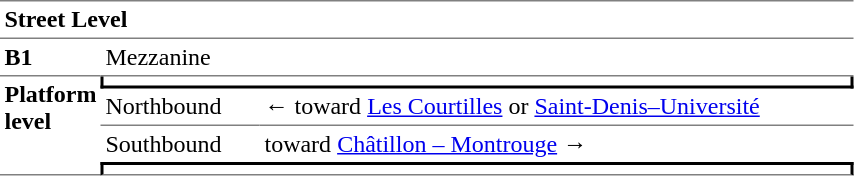<table cellspacing="0" cellpadding="3" border="0">
<tr>
<td colspan="3" data-darkreader-inline-border-top="" data-darkreader-inline-border-bottom="" style="border-bottom:solid 1px gray;border-top:solid 1px gray;" width="50" valign="top"><strong>Street Level</strong></td>
</tr>
<tr>
<td data-darkreader-inline-border-bottom="" style="border-bottom:solid 1px gray;" width="50" valign="top"><strong>B1</strong></td>
<td colspan="2" data-darkreader-inline-border-bottom="" style="border-bottom:solid 1px gray;" width="100" valign="top">Mezzanine</td>
</tr>
<tr>
<td rowspan="4" data-darkreader-inline-border-bottom="" style="border-bottom:solid 1px gray;" width="50" valign="top"><strong>Platform level</strong></td>
<td colspan="2" data-darkreader-inline-border-right="" data-darkreader-inline-border-left="" data-darkreader-inline-border-bottom="" style="border-right:solid 2px black;border-left:solid 2px black;border-bottom:solid 2px black;text-align:center;"></td>
</tr>
<tr>
<td data-darkreader-inline-border-bottom="" style="border-bottom:solid 1px gray;" width="100">Northbound</td>
<td data-darkreader-inline-border-bottom="" style="border-bottom:solid 1px gray;" width="390">←   toward <a href='#'>Les Courtilles</a> or <a href='#'>Saint-Denis–Université</a> </td>
</tr>
<tr>
<td>Southbound</td>
<td>   toward <a href='#'>Châtillon – Montrouge</a>  →</td>
</tr>
<tr>
<td colspan="2" data-darkreader-inline-border-top="" data-darkreader-inline-border-right="" data-darkreader-inline-border-left="" data-darkreader-inline-border-bottom="" style="border-top:solid 2px black;border-right:solid 2px black;border-left:solid 2px black;border-bottom:solid 1px gray;text-align:center;"></td>
</tr>
</table>
